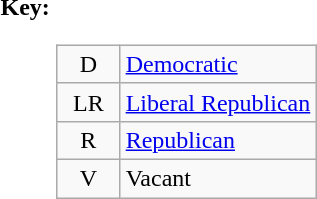<table>
<tr valign=top>
<th>Key:</th>
<td><br><table class=wikitable>
<tr>
<td align=center width=35px >D</td>
<td><a href='#'>Democratic</a></td>
</tr>
<tr>
<td align=center width=35px >LR</td>
<td><a href='#'>Liberal Republican</a></td>
</tr>
<tr>
<td align=center width=35px >R</td>
<td><a href='#'>Republican</a></td>
</tr>
<tr>
<td align=center width=35px >V</td>
<td>Vacant</td>
</tr>
</table>
</td>
</tr>
</table>
